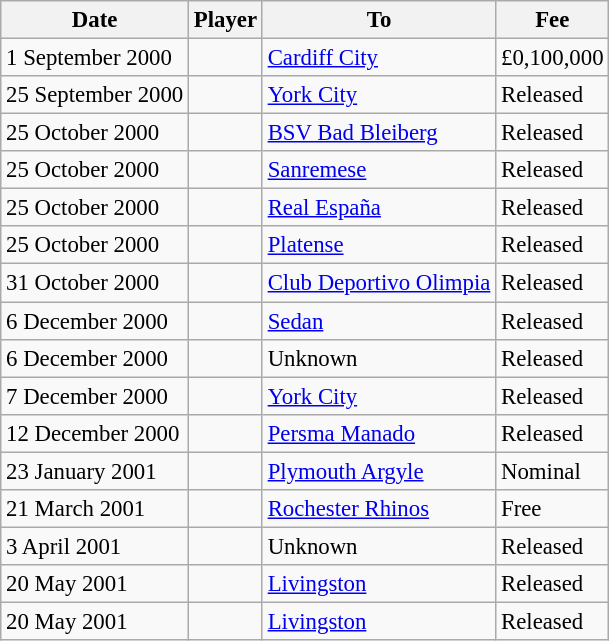<table class="wikitable sortable" style="font-size:95%">
<tr>
<th>Date</th>
<th>Player</th>
<th>To</th>
<th>Fee</th>
</tr>
<tr>
<td>1 September 2000</td>
<td> </td>
<td><a href='#'>Cardiff City</a></td>
<td>£0,100,000</td>
</tr>
<tr>
<td>25 September 2000</td>
<td> </td>
<td><a href='#'>York City</a></td>
<td>Released</td>
</tr>
<tr>
<td>25 October 2000</td>
<td> </td>
<td><a href='#'>BSV Bad Bleiberg</a></td>
<td>Released</td>
</tr>
<tr>
<td>25 October 2000</td>
<td> </td>
<td><a href='#'>Sanremese</a></td>
<td>Released</td>
</tr>
<tr>
<td>25 October 2000</td>
<td> </td>
<td><a href='#'>Real España</a></td>
<td>Released</td>
</tr>
<tr>
<td>25 October 2000</td>
<td> </td>
<td><a href='#'>Platense</a></td>
<td>Released</td>
</tr>
<tr>
<td>31 October 2000</td>
<td> </td>
<td><a href='#'>Club Deportivo Olimpia</a></td>
<td>Released</td>
</tr>
<tr>
<td>6 December 2000</td>
<td> </td>
<td><a href='#'>Sedan</a></td>
<td>Released</td>
</tr>
<tr>
<td>6 December 2000</td>
<td> </td>
<td>Unknown</td>
<td>Released</td>
</tr>
<tr>
<td>7 December 2000</td>
<td> </td>
<td><a href='#'>York City</a></td>
<td>Released</td>
</tr>
<tr>
<td>12 December 2000</td>
<td> </td>
<td><a href='#'>Persma Manado</a></td>
<td>Released</td>
</tr>
<tr>
<td>23 January 2001</td>
<td> </td>
<td><a href='#'>Plymouth Argyle</a></td>
<td>Nominal</td>
</tr>
<tr>
<td>21 March 2001</td>
<td> </td>
<td><a href='#'>Rochester Rhinos</a></td>
<td>Free</td>
</tr>
<tr>
<td>3 April 2001</td>
<td> </td>
<td>Unknown</td>
<td>Released</td>
</tr>
<tr>
<td>20 May 2001</td>
<td> </td>
<td><a href='#'>Livingston</a></td>
<td>Released</td>
</tr>
<tr>
<td>20 May 2001</td>
<td> </td>
<td><a href='#'>Livingston</a></td>
<td>Released</td>
</tr>
</table>
